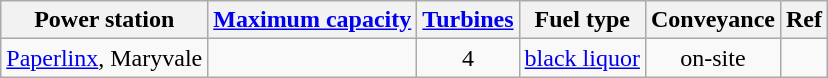<table class="wikitable sortable" style="text-align: center">
<tr>
<th>Power station</th>
<th><a href='#'>Maximum capacity</a></th>
<th><a href='#'>Turbines</a></th>
<th>Fuel type</th>
<th>Conveyance</th>
<th>Ref</th>
</tr>
<tr>
<td align="left"><a href='#'>Paperlinx</a>, Maryvale</td>
<td></td>
<td>4</td>
<td><a href='#'>black liquor</a></td>
<td>on-site</td>
<td></td>
</tr>
</table>
